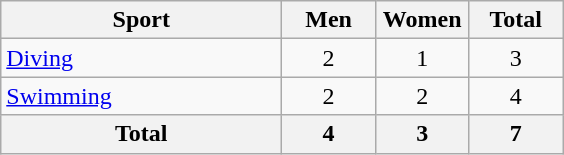<table class="wikitable sortable" style="text-align:center;">
<tr>
<th width=180>Sport</th>
<th width=55>Men</th>
<th width=55>Women</th>
<th width=55>Total</th>
</tr>
<tr>
<td align=left><a href='#'>Diving</a></td>
<td>2</td>
<td>1</td>
<td>3</td>
</tr>
<tr>
<td align=left><a href='#'>Swimming</a></td>
<td>2</td>
<td>2</td>
<td>4</td>
</tr>
<tr>
<th>Total</th>
<th>4</th>
<th>3</th>
<th>7</th>
</tr>
</table>
